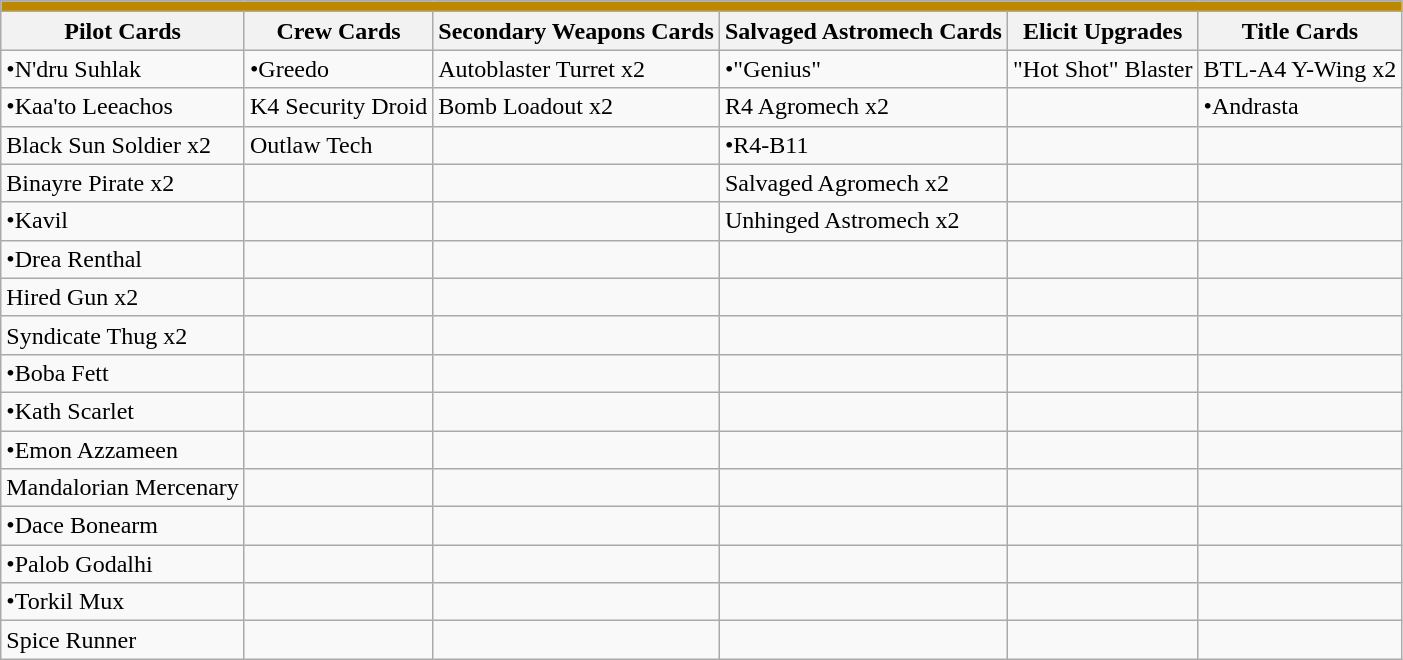<table class="wikitable sortable">
<tr style="background:#bb8800;">
<td colspan="6"></td>
</tr>
<tr style="background:#f0f0f0;">
<th>Pilot Cards</th>
<th>Crew Cards</th>
<th>Secondary Weapons Cards</th>
<th>Salvaged Astromech Cards</th>
<th>Elicit Upgrades</th>
<th>Title Cards</th>
</tr>
<tr>
<td>•N'dru Suhlak</td>
<td>•Greedo</td>
<td>Autoblaster Turret x2</td>
<td>•"Genius"</td>
<td>"Hot Shot" Blaster</td>
<td>BTL-A4 Y-Wing x2</td>
</tr>
<tr>
<td>•Kaa'to Leeachos</td>
<td>K4 Security Droid</td>
<td>Bomb Loadout x2</td>
<td>R4 Agromech x2</td>
<td></td>
<td>•Andrasta</td>
</tr>
<tr>
<td>Black Sun Soldier x2</td>
<td>Outlaw Tech</td>
<td></td>
<td>•R4-B11</td>
<td></td>
<td></td>
</tr>
<tr>
<td>Binayre Pirate x2</td>
<td></td>
<td></td>
<td>Salvaged Agromech x2</td>
<td></td>
<td></td>
</tr>
<tr>
<td>•Kavil</td>
<td></td>
<td></td>
<td>Unhinged Astromech x2</td>
<td></td>
<td></td>
</tr>
<tr>
<td>•Drea Renthal</td>
<td></td>
<td></td>
<td></td>
<td></td>
<td></td>
</tr>
<tr>
<td>Hired Gun x2</td>
<td></td>
<td></td>
<td></td>
<td></td>
<td></td>
</tr>
<tr>
<td>Syndicate Thug x2</td>
<td></td>
<td></td>
<td></td>
<td></td>
<td></td>
</tr>
<tr>
<td>•Boba Fett</td>
<td></td>
<td></td>
<td></td>
<td></td>
<td></td>
</tr>
<tr>
<td>•Kath Scarlet</td>
<td></td>
<td></td>
<td></td>
<td></td>
<td></td>
</tr>
<tr>
<td>•Emon Azzameen</td>
<td></td>
<td></td>
<td></td>
<td></td>
<td></td>
</tr>
<tr>
<td>Mandalorian Mercenary</td>
<td></td>
<td></td>
<td></td>
<td></td>
<td></td>
</tr>
<tr>
<td>•Dace Bonearm</td>
<td></td>
<td></td>
<td></td>
<td></td>
<td></td>
</tr>
<tr>
<td>•Palob Godalhi</td>
<td></td>
<td></td>
<td></td>
<td></td>
<td></td>
</tr>
<tr>
<td>•Torkil Mux</td>
<td></td>
<td></td>
<td></td>
<td></td>
<td></td>
</tr>
<tr>
<td>Spice Runner</td>
<td></td>
<td></td>
<td></td>
<td></td>
<td></td>
</tr>
</table>
